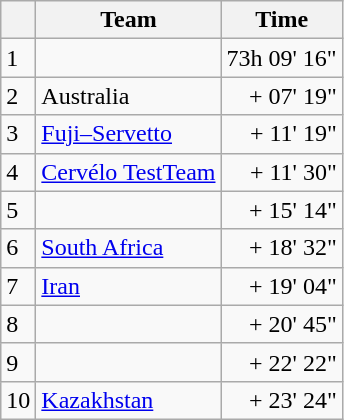<table class=wikitable>
<tr>
<th></th>
<th>Team</th>
<th>Time</th>
</tr>
<tr>
<td>1</td>
<td></td>
<td align=right>73h 09' 16"</td>
</tr>
<tr>
<td>2</td>
<td>Australia</td>
<td align=right>+ 07' 19"</td>
</tr>
<tr>
<td>3</td>
<td><a href='#'>Fuji–Servetto</a></td>
<td align=right>+ 11' 19"</td>
</tr>
<tr>
<td>4</td>
<td><a href='#'>Cervélo TestTeam</a></td>
<td align=right>+ 11' 30"</td>
</tr>
<tr>
<td>5</td>
<td></td>
<td align=right>+ 15' 14"</td>
</tr>
<tr>
<td>6</td>
<td><a href='#'>South Africa</a></td>
<td align=right>+ 18' 32"</td>
</tr>
<tr>
<td>7</td>
<td><a href='#'>Iran</a></td>
<td align=right>+ 19' 04"</td>
</tr>
<tr>
<td>8</td>
<td></td>
<td align=right>+ 20' 45"</td>
</tr>
<tr>
<td>9</td>
<td></td>
<td align=right>+ 22' 22"</td>
</tr>
<tr>
<td>10</td>
<td><a href='#'>Kazakhstan</a></td>
<td align=right>+ 23' 24"</td>
</tr>
</table>
